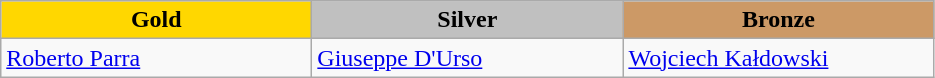<table class="wikitable" style="text-align:left">
<tr align="center">
<td width=200 bgcolor=gold><strong>Gold</strong></td>
<td width=200 bgcolor=silver><strong>Silver</strong></td>
<td width=200 bgcolor=CC9966><strong>Bronze</strong></td>
</tr>
<tr>
<td><a href='#'>Roberto Parra</a><br><em></em></td>
<td><a href='#'>Giuseppe D'Urso</a><br><em></em></td>
<td><a href='#'>Wojciech Kałdowski</a><br><em></em></td>
</tr>
</table>
